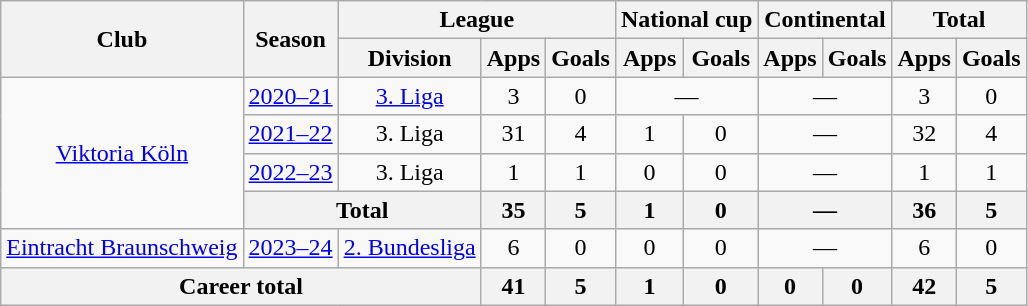<table class="wikitable" style="text-align: center">
<tr>
<th rowspan="2">Club</th>
<th rowspan="2">Season</th>
<th colspan="3">League</th>
<th colspan="2">National cup</th>
<th colspan="2">Continental</th>
<th colspan="2">Total</th>
</tr>
<tr>
<th>Division</th>
<th>Apps</th>
<th>Goals</th>
<th>Apps</th>
<th>Goals</th>
<th>Apps</th>
<th>Goals</th>
<th>Apps</th>
<th>Goals</th>
</tr>
<tr>
<td rowspan="4"><a href='#'>Viktoria Köln</a></td>
<td><a href='#'>2020–21</a></td>
<td><a href='#'>3. Liga</a></td>
<td>3</td>
<td>0</td>
<td colspan="2">—</td>
<td colspan="2">—</td>
<td>3</td>
<td>0</td>
</tr>
<tr>
<td><a href='#'>2021–22</a></td>
<td>3. Liga</td>
<td>31</td>
<td>4</td>
<td>1</td>
<td>0</td>
<td colspan="2">—</td>
<td>32</td>
<td>4</td>
</tr>
<tr>
<td><a href='#'>2022–23</a></td>
<td>3. Liga</td>
<td>1</td>
<td>1</td>
<td>0</td>
<td>0</td>
<td colspan="2">—</td>
<td>1</td>
<td>1</td>
</tr>
<tr>
<th colspan="2">Total</th>
<th>35</th>
<th>5</th>
<th>1</th>
<th>0</th>
<th colspan="2">—</th>
<th>36</th>
<th>5</th>
</tr>
<tr>
<td><a href='#'>Eintracht Braunschweig</a></td>
<td><a href='#'>2023–24</a></td>
<td><a href='#'>2. Bundesliga</a></td>
<td>6</td>
<td>0</td>
<td>0</td>
<td>0</td>
<td colspan="2">—</td>
<td>6</td>
<td>0</td>
</tr>
<tr>
<th colspan="3">Career total</th>
<th>41</th>
<th>5</th>
<th>1</th>
<th>0</th>
<th>0</th>
<th>0</th>
<th>42</th>
<th>5</th>
</tr>
</table>
